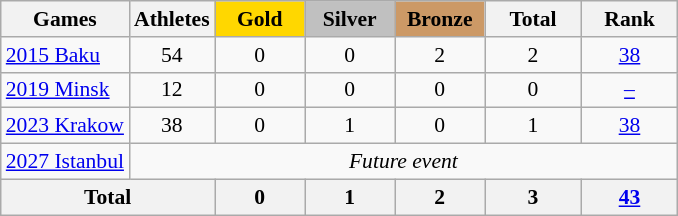<table class="wikitable" style="text-align:center; font-size:90%;">
<tr>
<th>Games</th>
<th>Athletes</th>
<td style="background:gold; width:3.7em; font-weight:bold;">Gold</td>
<td style="background:silver; width:3.7em; font-weight:bold;">Silver</td>
<td style="background:#cc9966; width:3.7em; font-weight:bold;">Bronze</td>
<th style="width:4em; font-weight:bold;">Total</th>
<th style="width:4em; font-weight:bold;">Rank</th>
</tr>
<tr>
<td align=left> <a href='#'>2015 Baku</a></td>
<td>54</td>
<td>0</td>
<td>0</td>
<td>2</td>
<td>2</td>
<td><a href='#'>38</a></td>
</tr>
<tr>
<td align=left> <a href='#'>2019 Minsk</a></td>
<td>12</td>
<td>0</td>
<td>0</td>
<td>0</td>
<td>0</td>
<td><a href='#'>–</a></td>
</tr>
<tr>
<td align=left> <a href='#'>2023 Krakow</a></td>
<td>38</td>
<td>0</td>
<td>1</td>
<td>0</td>
<td>1</td>
<td><a href='#'>38</a></td>
</tr>
<tr>
<td align=left> <a href='#'>2027 Istanbul</a></td>
<td colspan=6><em>Future event</em></td>
</tr>
<tr>
<th colspan=2>Total</th>
<th>0</th>
<th>1</th>
<th>2</th>
<th>3</th>
<th><a href='#'>43</a></th>
</tr>
</table>
